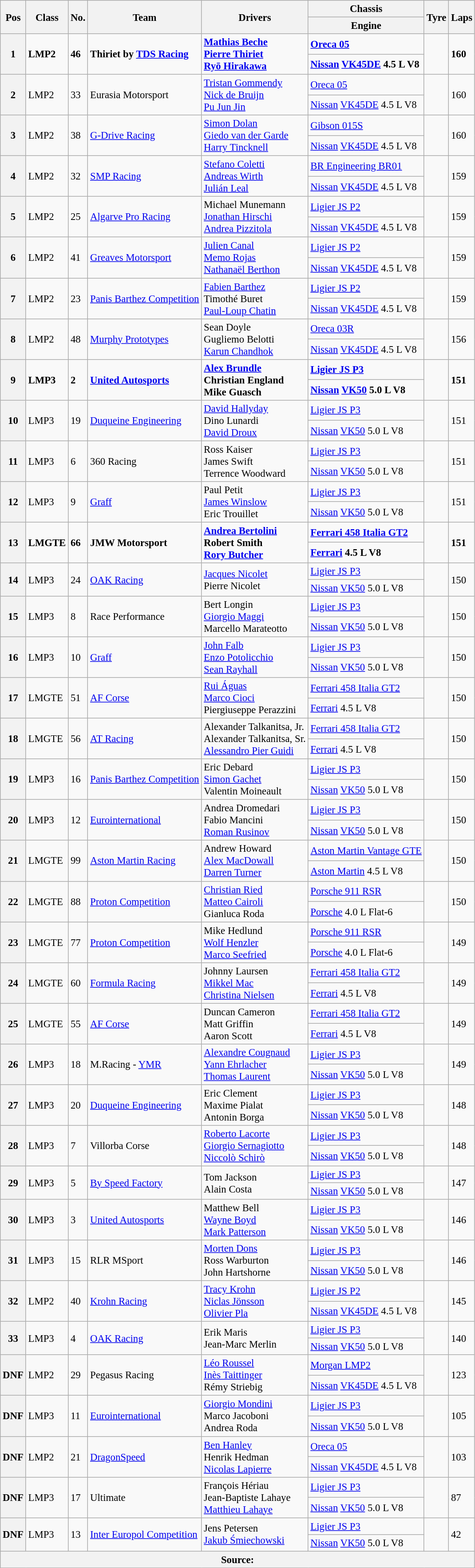<table class="wikitable" style="font-size: 95%;">
<tr>
<th rowspan=2>Pos</th>
<th rowspan=2>Class</th>
<th rowspan=2>No.</th>
<th rowspan=2>Team</th>
<th rowspan=2>Drivers</th>
<th>Chassis</th>
<th rowspan=2>Tyre</th>
<th rowspan=2>Laps</th>
</tr>
<tr>
<th>Engine</th>
</tr>
<tr>
<th rowspan=2>1</th>
<td rowspan=2><strong>LMP2</strong></td>
<td rowspan=2><strong>46</strong></td>
<td rowspan=2><strong> Thiriet by <a href='#'>TDS Racing</a></strong></td>
<td rowspan=2><strong> <a href='#'>Mathias Beche</a><br> <a href='#'>Pierre Thiriet</a><br> <a href='#'>Ryō Hirakawa</a></strong></td>
<td><a href='#'><strong>Oreca 05</strong></a></td>
<td rowspan=2></td>
<td rowspan=2><strong>160</strong></td>
</tr>
<tr>
<td><strong><a href='#'>Nissan</a> <a href='#'>VK45DE</a> 4.5 L V8</strong></td>
</tr>
<tr>
<th rowspan=2>2</th>
<td rowspan=2>LMP2</td>
<td rowspan=2>33</td>
<td rowspan=2> Eurasia Motorsport</td>
<td rowspan=2> <a href='#'>Tristan Gommendy</a><br> <a href='#'>Nick de Bruijn</a><br> <a href='#'>Pu Jun Jin</a></td>
<td><a href='#'>Oreca 05</a></td>
<td rowspan=2></td>
<td rowspan=2>160</td>
</tr>
<tr>
<td><a href='#'>Nissan</a> <a href='#'>VK45DE</a> 4.5 L V8</td>
</tr>
<tr>
<th rowspan=2>3</th>
<td rowspan=2>LMP2</td>
<td rowspan=2>38</td>
<td rowspan=2> <a href='#'>G-Drive Racing</a></td>
<td rowspan=2> <a href='#'>Simon Dolan</a><br> <a href='#'>Giedo van der Garde</a><br> <a href='#'>Harry Tincknell</a></td>
<td><a href='#'>Gibson 015S</a></td>
<td rowspan=2></td>
<td rowspan=2>160</td>
</tr>
<tr>
<td><a href='#'>Nissan</a> <a href='#'>VK45DE</a> 4.5 L V8</td>
</tr>
<tr>
<th rowspan=2>4</th>
<td rowspan=2>LMP2</td>
<td rowspan=2>32</td>
<td rowspan=2> <a href='#'>SMP Racing</a></td>
<td rowspan=2> <a href='#'>Stefano Coletti</a><br> <a href='#'>Andreas Wirth</a><br> <a href='#'>Julián Leal</a></td>
<td><a href='#'>BR Engineering BR01</a></td>
<td rowspan=2></td>
<td rowspan=2>159</td>
</tr>
<tr>
<td><a href='#'>Nissan</a> <a href='#'>VK45DE</a> 4.5 L V8</td>
</tr>
<tr>
<th rowspan=2>5</th>
<td rowspan=2>LMP2</td>
<td rowspan=2>25</td>
<td rowspan=2> <a href='#'>Algarve Pro Racing</a></td>
<td rowspan=2> Michael Munemann<br> <a href='#'>Jonathan Hirschi</a><br> <a href='#'>Andrea Pizzitola</a></td>
<td><a href='#'>Ligier JS P2</a></td>
<td rowspan=2></td>
<td rowspan=2>159</td>
</tr>
<tr>
<td><a href='#'>Nissan</a> <a href='#'>VK45DE</a> 4.5 L V8</td>
</tr>
<tr>
<th rowspan=2>6</th>
<td rowspan=2>LMP2</td>
<td rowspan=2>41</td>
<td rowspan=2> <a href='#'>Greaves Motorsport</a></td>
<td rowspan=2> <a href='#'>Julien Canal</a><br> <a href='#'>Memo Rojas</a><br> <a href='#'>Nathanaël Berthon</a></td>
<td><a href='#'>Ligier JS P2</a></td>
<td rowspan=2></td>
<td rowspan=2>159</td>
</tr>
<tr>
<td><a href='#'>Nissan</a> <a href='#'>VK45DE</a> 4.5 L V8</td>
</tr>
<tr>
<th rowspan=2>7</th>
<td rowspan=2>LMP2</td>
<td rowspan=2>23</td>
<td rowspan=2> <a href='#'>Panis Barthez Competition</a></td>
<td rowspan=2> <a href='#'>Fabien Barthez</a><br> Timothé Buret<br> <a href='#'>Paul-Loup Chatin</a></td>
<td><a href='#'>Ligier JS P2</a></td>
<td rowspan=2></td>
<td rowspan=2>159</td>
</tr>
<tr>
<td><a href='#'>Nissan</a> <a href='#'>VK45DE</a> 4.5 L V8</td>
</tr>
<tr>
<th rowspan=2>8</th>
<td rowspan=2>LMP2</td>
<td rowspan=2>48</td>
<td rowspan=2> <a href='#'>Murphy Prototypes</a></td>
<td rowspan=2> Sean Doyle<br> Gugliemo Belotti<br> <a href='#'>Karun Chandhok</a></td>
<td><a href='#'>Oreca 03R</a></td>
<td rowspan=2></td>
<td rowspan=2>156</td>
</tr>
<tr>
<td><a href='#'>Nissan</a> <a href='#'>VK45DE</a> 4.5 L V8</td>
</tr>
<tr>
<th rowspan=2>9</th>
<td rowspan=2><strong>LMP3</strong></td>
<td rowspan=2><strong>2</strong></td>
<td rowspan=2><strong> <a href='#'>United Autosports</a></strong></td>
<td rowspan=2><strong> <a href='#'>Alex Brundle</a><br> Christian England<br> Mike Guasch</strong></td>
<td><a href='#'><strong>Ligier JS P3</strong></a></td>
<td rowspan=2></td>
<td rowspan=2><strong>151</strong></td>
</tr>
<tr>
<td><strong><a href='#'>Nissan</a> <a href='#'>VK50</a> 5.0 L V8</strong></td>
</tr>
<tr>
<th rowspan=2>10</th>
<td rowspan=2>LMP3</td>
<td rowspan=2>19</td>
<td rowspan=2> <a href='#'>Duqueine Engineering</a></td>
<td rowspan=2> <a href='#'>David Hallyday</a><br> Dino Lunardi<br> <a href='#'>David Droux</a></td>
<td><a href='#'>Ligier JS P3</a></td>
<td rowspan=2></td>
<td rowspan=2>151</td>
</tr>
<tr>
<td><a href='#'>Nissan</a> <a href='#'>VK50</a> 5.0 L V8</td>
</tr>
<tr>
<th rowspan=2>11</th>
<td rowspan=2>LMP3</td>
<td rowspan=2>6</td>
<td rowspan=2> 360 Racing</td>
<td rowspan=2> Ross Kaiser<br> James Swift<br> Terrence Woodward</td>
<td><a href='#'>Ligier JS P3</a></td>
<td rowspan=2></td>
<td rowspan=2>151</td>
</tr>
<tr>
<td><a href='#'>Nissan</a> <a href='#'>VK50</a> 5.0 L V8</td>
</tr>
<tr>
<th rowspan=2>12</th>
<td rowspan=2>LMP3</td>
<td rowspan=2>9</td>
<td rowspan=2> <a href='#'>Graff</a></td>
<td rowspan=2> Paul Petit<br> <a href='#'>James Winslow</a><br> Eric Trouillet</td>
<td><a href='#'>Ligier JS P3</a></td>
<td rowspan=2></td>
<td rowspan=2>151</td>
</tr>
<tr>
<td><a href='#'>Nissan</a> <a href='#'>VK50</a> 5.0 L V8</td>
</tr>
<tr>
<th rowspan=2>13</th>
<td rowspan=2><strong>LMGTE</strong></td>
<td rowspan=2><strong>66</strong></td>
<td rowspan=2><strong> JMW Motorsport</strong></td>
<td rowspan=2><strong> <a href='#'>Andrea Bertolini</a><br> Robert Smith<br> <a href='#'>Rory Butcher</a></strong></td>
<td><a href='#'><strong>Ferrari 458 Italia GT2</strong></a></td>
<td rowspan=2></td>
<td rowspan=2><strong>151</strong></td>
</tr>
<tr>
<td><strong><a href='#'>Ferrari</a> 4.5 L V8</strong></td>
</tr>
<tr>
<th rowspan=2>14</th>
<td rowspan=2>LMP3</td>
<td rowspan=2>24</td>
<td rowspan=2> <a href='#'>OAK Racing</a></td>
<td rowspan=2> <a href='#'>Jacques Nicolet</a><br> Pierre Nicolet</td>
<td><a href='#'>Ligier JS P3</a></td>
<td rowspan=2></td>
<td rowspan=2>150</td>
</tr>
<tr>
<td><a href='#'>Nissan</a> <a href='#'>VK50</a> 5.0 L V8</td>
</tr>
<tr>
<th rowspan=2>15</th>
<td rowspan=2>LMP3</td>
<td rowspan=2>8</td>
<td rowspan=2> Race Performance</td>
<td rowspan=2> Bert Longin<br> <a href='#'>Giorgio Maggi</a><br> Marcello Marateotto</td>
<td><a href='#'>Ligier JS P3</a></td>
<td rowspan=2></td>
<td rowspan=2>150</td>
</tr>
<tr>
<td><a href='#'>Nissan</a> <a href='#'>VK50</a> 5.0 L V8</td>
</tr>
<tr>
<th rowspan=2>16</th>
<td rowspan=2>LMP3</td>
<td rowspan=2>10</td>
<td rowspan=2> <a href='#'>Graff</a></td>
<td rowspan=2> <a href='#'>John Falb</a><br> <a href='#'>Enzo Potolicchio</a><br> <a href='#'>Sean Rayhall</a></td>
<td><a href='#'>Ligier JS P3</a></td>
<td rowspan=2></td>
<td rowspan=2>150</td>
</tr>
<tr>
<td><a href='#'>Nissan</a> <a href='#'>VK50</a> 5.0 L V8</td>
</tr>
<tr>
<th rowspan=2>17</th>
<td rowspan=2>LMGTE</td>
<td rowspan=2>51</td>
<td rowspan=2> <a href='#'>AF Corse</a></td>
<td rowspan=2> <a href='#'>Rui Águas</a><br> <a href='#'>Marco Cioci</a><br> Piergiuseppe Perazzini</td>
<td><a href='#'>Ferrari 458 Italia GT2</a></td>
<td rowspan=2></td>
<td rowspan=2>150</td>
</tr>
<tr>
<td><a href='#'>Ferrari</a> 4.5 L V8</td>
</tr>
<tr>
<th rowspan=2>18</th>
<td rowspan=2>LMGTE</td>
<td rowspan=2>56</td>
<td rowspan=2> <a href='#'>AT Racing</a></td>
<td rowspan=2> Alexander Talkanitsa, Jr.<br> Alexander Talkanitsa, Sr.<br> <a href='#'>Alessandro Pier Guidi</a></td>
<td><a href='#'>Ferrari 458 Italia GT2</a></td>
<td rowspan=2></td>
<td rowspan=2>150</td>
</tr>
<tr>
<td><a href='#'>Ferrari</a> 4.5 L V8</td>
</tr>
<tr>
<th rowspan=2>19</th>
<td rowspan=2>LMP3</td>
<td rowspan=2>16</td>
<td rowspan=2> <a href='#'>Panis Barthez Competition</a></td>
<td rowspan=2> Eric Debard<br> <a href='#'>Simon Gachet</a><br> Valentin Moineault</td>
<td><a href='#'>Ligier JS P3</a></td>
<td rowspan=2></td>
<td rowspan=2>150</td>
</tr>
<tr>
<td><a href='#'>Nissan</a> <a href='#'>VK50</a> 5.0 L V8</td>
</tr>
<tr>
<th rowspan=2>20</th>
<td rowspan=2>LMP3</td>
<td rowspan=2>12</td>
<td rowspan=2> <a href='#'>Eurointernational</a></td>
<td rowspan=2> Andrea Dromedari<br> Fabio Mancini<br> <a href='#'>Roman Rusinov</a></td>
<td><a href='#'>Ligier JS P3</a></td>
<td rowspan=2></td>
<td rowspan=2>150</td>
</tr>
<tr>
<td><a href='#'>Nissan</a> <a href='#'>VK50</a> 5.0 L V8</td>
</tr>
<tr>
<th rowspan=2>21</th>
<td rowspan=2>LMGTE</td>
<td rowspan=2>99</td>
<td rowspan=2> <a href='#'>Aston Martin Racing</a></td>
<td rowspan=2> Andrew Howard<br> <a href='#'>Alex MacDowall</a><br> <a href='#'>Darren Turner</a></td>
<td><a href='#'>Aston Martin Vantage GTE</a></td>
<td rowspan=2></td>
<td rowspan=2>150</td>
</tr>
<tr>
<td><a href='#'>Aston Martin</a> 4.5 L V8</td>
</tr>
<tr>
<th rowspan=2>22</th>
<td rowspan=2>LMGTE</td>
<td rowspan=2>88</td>
<td rowspan=2> <a href='#'>Proton Competition</a></td>
<td rowspan=2> <a href='#'>Christian Ried</a><br> <a href='#'>Matteo Cairoli</a><br> Gianluca Roda</td>
<td><a href='#'>Porsche 911 RSR</a></td>
<td rowspan=2></td>
<td rowspan=2>150</td>
</tr>
<tr>
<td><a href='#'>Porsche</a> 4.0 L Flat-6</td>
</tr>
<tr>
<th rowspan=2>23</th>
<td rowspan=2>LMGTE</td>
<td rowspan=2>77</td>
<td rowspan=2> <a href='#'>Proton Competition</a></td>
<td rowspan=2> Mike Hedlund<br> <a href='#'>Wolf Henzler</a><br> <a href='#'>Marco Seefried</a></td>
<td><a href='#'>Porsche 911 RSR</a></td>
<td rowspan=2></td>
<td rowspan=2>149</td>
</tr>
<tr>
<td><a href='#'>Porsche</a> 4.0 L Flat-6</td>
</tr>
<tr>
<th rowspan=2>24</th>
<td rowspan=2>LMGTE</td>
<td rowspan=2>60</td>
<td rowspan=2> <a href='#'>Formula Racing</a></td>
<td rowspan=2> Johnny Laursen<br> <a href='#'>Mikkel Mac</a><br> <a href='#'>Christina Nielsen</a></td>
<td><a href='#'>Ferrari 458 Italia GT2</a></td>
<td rowspan=2></td>
<td rowspan=2>149</td>
</tr>
<tr>
<td><a href='#'>Ferrari</a> 4.5 L V8</td>
</tr>
<tr>
<th rowspan=2>25</th>
<td rowspan=2>LMGTE</td>
<td rowspan=2>55</td>
<td rowspan=2> <a href='#'>AF Corse</a></td>
<td rowspan=2> Duncan Cameron<br> Matt Griffin<br> Aaron Scott</td>
<td><a href='#'>Ferrari 458 Italia GT2</a></td>
<td rowspan=2></td>
<td rowspan=2>149</td>
</tr>
<tr>
<td><a href='#'>Ferrari</a> 4.5 L V8</td>
</tr>
<tr>
<th rowspan="2">26</th>
<td rowspan="2">LMP3</td>
<td rowspan="2">18</td>
<td rowspan="2"> M.Racing - <a href='#'>YMR</a></td>
<td rowspan="2"> <a href='#'>Alexandre Cougnaud</a><br> <a href='#'>Yann Ehrlacher</a><br> <a href='#'>Thomas Laurent</a></td>
<td><a href='#'>Ligier JS P3</a></td>
<td rowspan="2"></td>
<td rowspan="2">149</td>
</tr>
<tr>
<td><a href='#'>Nissan</a> <a href='#'>VK50</a> 5.0 L V8</td>
</tr>
<tr>
<th rowspan=2>27</th>
<td rowspan=2>LMP3</td>
<td rowspan=2>20</td>
<td rowspan=2> <a href='#'>Duqueine Engineering</a></td>
<td rowspan=2> Eric Clement<br> Maxime Pialat<br> Antonin Borga</td>
<td><a href='#'>Ligier JS P3</a></td>
<td rowspan=2></td>
<td rowspan=2>148</td>
</tr>
<tr>
<td><a href='#'>Nissan</a> <a href='#'>VK50</a> 5.0 L V8</td>
</tr>
<tr>
<th rowspan="2">28</th>
<td rowspan="2">LMP3</td>
<td rowspan="2">7</td>
<td rowspan="2"> Villorba Corse</td>
<td rowspan="2"> <a href='#'>Roberto Lacorte</a><br> <a href='#'>Giorgio Sernagiotto</a><br> <a href='#'>Niccolò Schirò</a></td>
<td><a href='#'>Ligier JS P3</a></td>
<td rowspan="2"></td>
<td rowspan="2">148</td>
</tr>
<tr>
<td><a href='#'>Nissan</a> <a href='#'>VK50</a> 5.0 L V8</td>
</tr>
<tr>
<th rowspan="2">29</th>
<td rowspan="2">LMP3</td>
<td rowspan="2">5</td>
<td rowspan="2"> <a href='#'>By Speed Factory</a></td>
<td rowspan="2"> Tom Jackson<br> Alain Costa</td>
<td><a href='#'>Ligier JS P3</a></td>
<td rowspan="2"></td>
<td rowspan="2">147</td>
</tr>
<tr>
<td><a href='#'>Nissan</a> <a href='#'>VK50</a> 5.0 L V8</td>
</tr>
<tr>
<th rowspan="2">30</th>
<td rowspan="2">LMP3</td>
<td rowspan="2">3</td>
<td rowspan="2"> <a href='#'>United Autosports</a></td>
<td rowspan="2"> Matthew Bell<br> <a href='#'>Wayne Boyd</a><br> <a href='#'>Mark Patterson</a></td>
<td><a href='#'>Ligier JS P3</a></td>
<td rowspan="2"></td>
<td rowspan="2">146</td>
</tr>
<tr>
<td><a href='#'>Nissan</a> <a href='#'>VK50</a> 5.0 L V8</td>
</tr>
<tr>
<th rowspan="2">31</th>
<td rowspan="2">LMP3</td>
<td rowspan="2">15</td>
<td rowspan="2"> RLR MSport</td>
<td rowspan="2"> <a href='#'>Morten Dons</a><br> Ross Warburton<br> John Hartshorne</td>
<td><a href='#'>Ligier JS P3</a></td>
<td rowspan="2"></td>
<td rowspan="2">146</td>
</tr>
<tr>
<td><a href='#'>Nissan</a> <a href='#'>VK50</a> 5.0 L V8</td>
</tr>
<tr>
<th rowspan="2">32</th>
<td rowspan="2">LMP2</td>
<td rowspan="2">40</td>
<td rowspan="2"> <a href='#'>Krohn Racing</a></td>
<td rowspan="2"> <a href='#'>Tracy Krohn</a><br> <a href='#'>Niclas Jönsson</a><br> <a href='#'>Olivier Pla</a></td>
<td><a href='#'>Ligier JS P2</a></td>
<td rowspan="2"></td>
<td rowspan="2">145</td>
</tr>
<tr>
<td><a href='#'>Nissan</a> <a href='#'>VK45DE</a> 4.5 L V8</td>
</tr>
<tr>
<th rowspan="2">33</th>
<td rowspan="2">LMP3</td>
<td rowspan="2">4</td>
<td rowspan="2"> <a href='#'>OAK Racing</a></td>
<td rowspan="2"> Erik Maris<br> Jean-Marc Merlin</td>
<td><a href='#'>Ligier JS P3</a></td>
<td rowspan="2"></td>
<td rowspan="2">140</td>
</tr>
<tr>
<td><a href='#'>Nissan</a> <a href='#'>VK50</a> 5.0 L V8</td>
</tr>
<tr>
<th rowspan="2">DNF</th>
<td rowspan="2">LMP2</td>
<td rowspan="2">29</td>
<td rowspan="2"> Pegasus Racing</td>
<td rowspan="2"> <a href='#'>Léo Roussel</a><br> <a href='#'>Inès Taittinger</a><br> Rémy Striebig</td>
<td><a href='#'>Morgan LMP2</a></td>
<td rowspan="2"></td>
<td rowspan="2">123</td>
</tr>
<tr>
<td><a href='#'>Nissan</a> <a href='#'>VK45DE</a> 4.5 L V8</td>
</tr>
<tr>
<th rowspan="2">DNF</th>
<td rowspan="2">LMP3</td>
<td rowspan="2">11</td>
<td rowspan="2"> <a href='#'>Eurointernational</a></td>
<td rowspan="2"> <a href='#'>Giorgio Mondini</a><br> Marco Jacoboni<br> Andrea Roda</td>
<td><a href='#'>Ligier JS P3</a></td>
<td rowspan="2"></td>
<td rowspan="2">105</td>
</tr>
<tr>
<td><a href='#'>Nissan</a> <a href='#'>VK50</a> 5.0 L V8</td>
</tr>
<tr>
<th rowspan="2">DNF</th>
<td rowspan="2">LMP2</td>
<td rowspan="2">21</td>
<td rowspan="2"> <a href='#'>DragonSpeed</a></td>
<td rowspan="2"> <a href='#'>Ben Hanley</a><br> Henrik Hedman<br> <a href='#'>Nicolas Lapierre</a></td>
<td><a href='#'>Oreca 05</a></td>
<td rowspan="2"></td>
<td rowspan="2">103</td>
</tr>
<tr>
<td><a href='#'>Nissan</a> <a href='#'>VK45DE</a> 4.5 L V8</td>
</tr>
<tr>
<th rowspan="2">DNF</th>
<td rowspan="2">LMP3</td>
<td rowspan="2">17</td>
<td rowspan="2"> Ultimate</td>
<td rowspan="2"> François Hériau<br> Jean-Baptiste Lahaye<br> <a href='#'>Matthieu Lahaye</a></td>
<td><a href='#'>Ligier JS P3</a></td>
<td rowspan="2"></td>
<td rowspan="2">87</td>
</tr>
<tr>
<td><a href='#'>Nissan</a> <a href='#'>VK50</a> 5.0 L V8</td>
</tr>
<tr>
<th rowspan="2">DNF</th>
<td rowspan="2">LMP3</td>
<td rowspan="2">13</td>
<td rowspan="2"> <a href='#'>Inter Europol Competition</a></td>
<td rowspan="2"> Jens Petersen<br> <a href='#'>Jakub Śmiechowski</a></td>
<td><a href='#'>Ligier JS P3</a></td>
<td rowspan="2"></td>
<td rowspan="2">42</td>
</tr>
<tr>
<td><a href='#'>Nissan</a> <a href='#'>VK50</a> 5.0 L V8</td>
</tr>
<tr>
<th colspan="8">Source:</th>
</tr>
</table>
